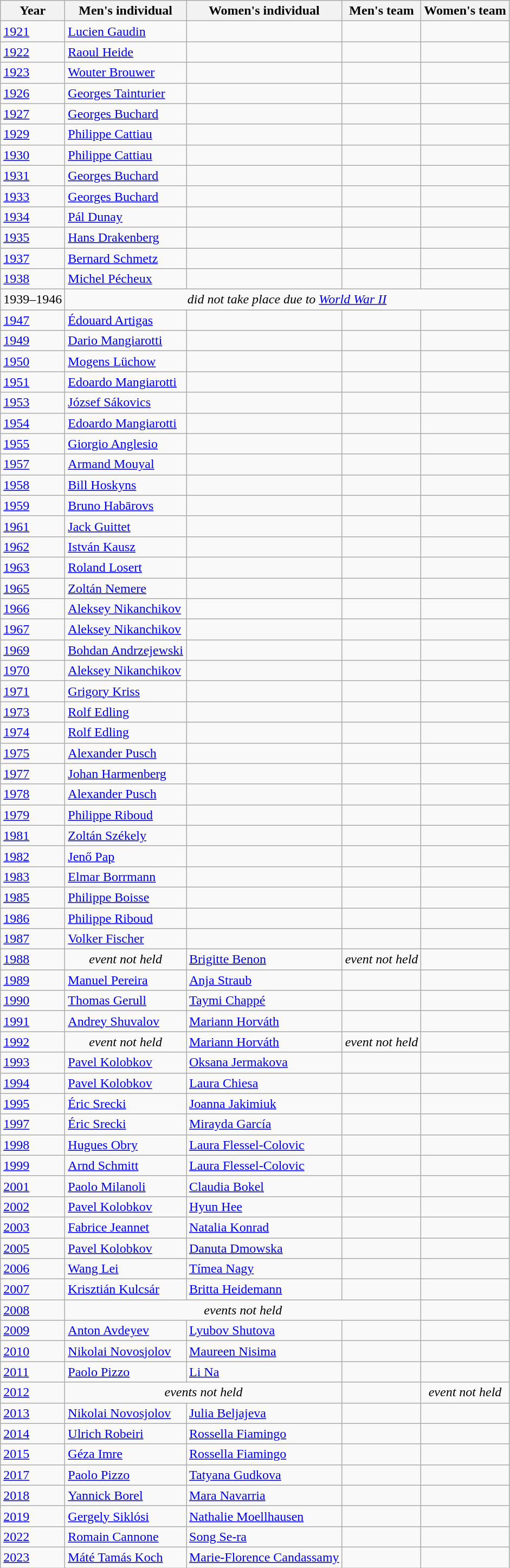<table class="wikitable">
<tr>
<th>Year</th>
<th>Men's individual</th>
<th>Women's individual</th>
<th>Men's team</th>
<th>Women's team</th>
</tr>
<tr>
<td><a href='#'>1921</a></td>
<td> <a href='#'>Lucien Gaudin</a></td>
<td></td>
<td></td>
<td></td>
</tr>
<tr>
<td><a href='#'>1922</a></td>
<td> <a href='#'>Raoul Heide</a></td>
<td></td>
<td></td>
<td></td>
</tr>
<tr>
<td><a href='#'>1923</a></td>
<td> <a href='#'>Wouter Brouwer</a></td>
<td></td>
<td></td>
<td></td>
</tr>
<tr>
<td><a href='#'>1926</a></td>
<td> <a href='#'>Georges Tainturier</a></td>
<td></td>
<td></td>
<td></td>
</tr>
<tr>
<td><a href='#'>1927</a></td>
<td> <a href='#'>Georges Buchard</a></td>
<td></td>
<td></td>
<td></td>
</tr>
<tr>
<td><a href='#'>1929</a></td>
<td> <a href='#'>Philippe Cattiau</a></td>
<td></td>
<td></td>
<td></td>
</tr>
<tr>
<td><a href='#'>1930</a></td>
<td> <a href='#'>Philippe Cattiau</a></td>
<td></td>
<td></td>
<td></td>
</tr>
<tr>
<td><a href='#'>1931</a></td>
<td> <a href='#'>Georges Buchard</a></td>
<td></td>
<td></td>
<td></td>
</tr>
<tr>
<td><a href='#'>1933</a></td>
<td> <a href='#'>Georges Buchard</a></td>
<td></td>
<td></td>
<td></td>
</tr>
<tr>
<td><a href='#'>1934</a></td>
<td> <a href='#'>Pál Dunay</a></td>
<td></td>
<td></td>
<td></td>
</tr>
<tr>
<td><a href='#'>1935</a></td>
<td> <a href='#'>Hans Drakenberg</a></td>
<td></td>
<td></td>
<td></td>
</tr>
<tr>
<td><a href='#'>1937</a></td>
<td> <a href='#'>Bernard Schmetz</a></td>
<td></td>
<td></td>
<td></td>
</tr>
<tr>
<td><a href='#'>1938</a></td>
<td> <a href='#'>Michel Pécheux</a></td>
<td></td>
<td></td>
<td></td>
</tr>
<tr>
<td>1939–1946</td>
<td colspan=4 align="center"><em>did not take place due to <a href='#'>World War II</a></em></td>
</tr>
<tr>
<td><a href='#'>1947</a></td>
<td> <a href='#'>Édouard Artigas</a></td>
<td></td>
<td></td>
<td></td>
</tr>
<tr>
<td><a href='#'>1949</a></td>
<td> <a href='#'>Dario Mangiarotti</a></td>
<td></td>
<td></td>
<td></td>
</tr>
<tr>
<td><a href='#'>1950</a></td>
<td> <a href='#'>Mogens Lüchow</a></td>
<td></td>
<td></td>
<td></td>
</tr>
<tr>
<td><a href='#'>1951</a></td>
<td> <a href='#'>Edoardo Mangiarotti</a></td>
<td></td>
<td></td>
<td></td>
</tr>
<tr>
<td><a href='#'>1953</a></td>
<td> <a href='#'>József Sákovics</a></td>
<td></td>
<td></td>
<td></td>
</tr>
<tr>
<td><a href='#'>1954</a></td>
<td> <a href='#'>Edoardo Mangiarotti</a></td>
<td></td>
<td></td>
<td></td>
</tr>
<tr>
<td><a href='#'>1955</a></td>
<td> <a href='#'>Giorgio Anglesio</a></td>
<td></td>
<td></td>
<td></td>
</tr>
<tr>
<td><a href='#'>1957</a></td>
<td> <a href='#'>Armand Mouyal</a></td>
<td></td>
<td></td>
<td></td>
</tr>
<tr>
<td><a href='#'>1958</a></td>
<td> <a href='#'>Bill Hoskyns</a></td>
<td></td>
<td></td>
<td></td>
</tr>
<tr>
<td><a href='#'>1959</a></td>
<td> <a href='#'>Bruno Habārovs</a></td>
<td></td>
<td></td>
<td></td>
</tr>
<tr>
<td><a href='#'>1961</a></td>
<td> <a href='#'>Jack Guittet</a></td>
<td></td>
<td></td>
<td></td>
</tr>
<tr>
<td><a href='#'>1962</a></td>
<td> <a href='#'>István Kausz</a></td>
<td></td>
<td></td>
<td></td>
</tr>
<tr>
<td><a href='#'>1963</a></td>
<td> <a href='#'>Roland Losert</a></td>
<td></td>
<td></td>
<td></td>
</tr>
<tr>
<td><a href='#'>1965</a></td>
<td> <a href='#'>Zoltán Nemere</a></td>
<td></td>
<td></td>
<td></td>
</tr>
<tr>
<td><a href='#'>1966</a></td>
<td> <a href='#'>Aleksey Nikanchikov</a></td>
<td></td>
<td></td>
<td></td>
</tr>
<tr>
<td><a href='#'>1967</a></td>
<td> <a href='#'>Aleksey Nikanchikov</a></td>
<td></td>
<td></td>
<td></td>
</tr>
<tr>
<td><a href='#'>1969</a></td>
<td> <a href='#'>Bohdan Andrzejewski</a></td>
<td></td>
<td></td>
<td></td>
</tr>
<tr>
<td><a href='#'>1970</a></td>
<td> <a href='#'>Aleksey Nikanchikov</a></td>
<td></td>
<td></td>
<td></td>
</tr>
<tr>
<td><a href='#'>1971</a></td>
<td> <a href='#'>Grigory Kriss</a></td>
<td></td>
<td></td>
<td></td>
</tr>
<tr>
<td><a href='#'>1973</a></td>
<td> <a href='#'>Rolf Edling</a></td>
<td></td>
<td></td>
<td></td>
</tr>
<tr>
<td><a href='#'>1974</a></td>
<td> <a href='#'>Rolf Edling</a></td>
<td></td>
<td></td>
<td></td>
</tr>
<tr>
<td><a href='#'>1975</a></td>
<td> <a href='#'>Alexander Pusch</a></td>
<td></td>
<td></td>
<td></td>
</tr>
<tr>
<td><a href='#'>1977</a></td>
<td> <a href='#'>Johan Harmenberg</a></td>
<td></td>
<td></td>
<td></td>
</tr>
<tr>
<td><a href='#'>1978</a></td>
<td> <a href='#'>Alexander Pusch</a></td>
<td></td>
<td></td>
<td></td>
</tr>
<tr>
<td><a href='#'>1979</a></td>
<td> <a href='#'>Philippe Riboud</a></td>
<td></td>
<td></td>
<td></td>
</tr>
<tr>
<td><a href='#'>1981</a></td>
<td> <a href='#'>Zoltán Székely</a></td>
<td></td>
<td></td>
<td></td>
</tr>
<tr>
<td><a href='#'>1982</a></td>
<td> <a href='#'>Jenő Pap</a></td>
<td></td>
<td></td>
<td></td>
</tr>
<tr>
<td><a href='#'>1983</a></td>
<td> <a href='#'>Elmar Borrmann</a></td>
<td></td>
<td></td>
<td></td>
</tr>
<tr>
<td><a href='#'>1985</a></td>
<td> <a href='#'>Philippe Boisse</a></td>
<td></td>
<td></td>
<td></td>
</tr>
<tr>
<td><a href='#'>1986</a></td>
<td> <a href='#'>Philippe Riboud</a></td>
<td></td>
<td></td>
<td></td>
</tr>
<tr>
<td><a href='#'>1987</a></td>
<td> <a href='#'>Volker Fischer</a></td>
<td></td>
<td></td>
<td></td>
</tr>
<tr>
<td><a href='#'>1988</a></td>
<td align=center><em>event not held</em></td>
<td> <a href='#'>Brigitte Benon</a></td>
<td align=center><em>event not held</em></td>
<td></td>
</tr>
<tr>
<td><a href='#'>1989</a></td>
<td> <a href='#'>Manuel Pereira</a></td>
<td> <a href='#'>Anja Straub</a></td>
<td></td>
<td></td>
</tr>
<tr>
<td><a href='#'>1990</a></td>
<td> <a href='#'>Thomas Gerull</a></td>
<td> <a href='#'>Taymi Chappé</a></td>
<td></td>
<td></td>
</tr>
<tr>
<td><a href='#'>1991</a></td>
<td> <a href='#'>Andrey Shuvalov</a></td>
<td> <a href='#'>Mariann Horváth</a></td>
<td></td>
<td></td>
</tr>
<tr>
<td><a href='#'>1992</a></td>
<td align=center><em>event not held</em></td>
<td> <a href='#'>Mariann Horváth</a></td>
<td align=center><em>event not held</em></td>
<td></td>
</tr>
<tr>
<td><a href='#'>1993</a></td>
<td> <a href='#'>Pavel Kolobkov</a></td>
<td> <a href='#'>Oksana Jermakova</a></td>
<td></td>
<td></td>
</tr>
<tr>
<td><a href='#'>1994</a></td>
<td> <a href='#'>Pavel Kolobkov</a></td>
<td> <a href='#'>Laura Chiesa</a></td>
<td></td>
<td></td>
</tr>
<tr>
<td><a href='#'>1995</a></td>
<td> <a href='#'>Éric Srecki</a></td>
<td> <a href='#'>Joanna Jakimiuk</a></td>
<td></td>
<td></td>
</tr>
<tr>
<td><a href='#'>1997</a></td>
<td> <a href='#'>Éric Srecki</a></td>
<td> <a href='#'>Mirayda García</a></td>
<td></td>
<td></td>
</tr>
<tr>
<td><a href='#'>1998</a></td>
<td> <a href='#'>Hugues Obry</a></td>
<td> <a href='#'>Laura Flessel-Colovic</a></td>
<td></td>
<td></td>
</tr>
<tr>
<td><a href='#'>1999</a></td>
<td> <a href='#'>Arnd Schmitt</a></td>
<td> <a href='#'>Laura Flessel-Colovic</a></td>
<td></td>
<td></td>
</tr>
<tr>
<td><a href='#'>2001</a></td>
<td> <a href='#'>Paolo Milanoli</a></td>
<td> <a href='#'>Claudia Bokel</a></td>
<td></td>
<td></td>
</tr>
<tr>
<td><a href='#'>2002</a></td>
<td> <a href='#'>Pavel Kolobkov</a></td>
<td> <a href='#'>Hyun Hee</a></td>
<td></td>
<td></td>
</tr>
<tr>
<td><a href='#'>2003</a></td>
<td> <a href='#'>Fabrice Jeannet</a></td>
<td> <a href='#'>Natalia Konrad</a></td>
<td></td>
<td></td>
</tr>
<tr>
<td><a href='#'>2005</a></td>
<td> <a href='#'>Pavel Kolobkov</a></td>
<td> <a href='#'>Danuta Dmowska</a></td>
<td></td>
<td></td>
</tr>
<tr>
<td><a href='#'>2006</a></td>
<td> <a href='#'>Wang Lei</a></td>
<td> <a href='#'>Tímea Nagy</a></td>
<td></td>
<td></td>
</tr>
<tr>
<td><a href='#'>2007</a></td>
<td> <a href='#'>Krisztián Kulcsár</a></td>
<td> <a href='#'>Britta Heidemann</a></td>
<td></td>
<td></td>
</tr>
<tr>
<td><a href='#'>2008</a></td>
<td colspan=3 align=center><em>events not held</em></td>
<td></td>
</tr>
<tr>
<td><a href='#'>2009</a></td>
<td> <a href='#'>Anton Avdeyev</a></td>
<td> <a href='#'>Lyubov Shutova</a></td>
<td></td>
<td></td>
</tr>
<tr>
<td><a href='#'>2010</a></td>
<td> <a href='#'>Nikolai Novosjolov</a></td>
<td> <a href='#'>Maureen Nisima</a></td>
<td></td>
<td></td>
</tr>
<tr>
<td><a href='#'>2011</a></td>
<td> <a href='#'>Paolo Pizzo</a></td>
<td> <a href='#'>Li Na</a></td>
<td></td>
<td></td>
</tr>
<tr>
<td><a href='#'>2012</a></td>
<td colspan=2 align=center><em>events not held</em></td>
<td></td>
<td align=center><em>event not held</em></td>
</tr>
<tr>
<td><a href='#'>2013</a></td>
<td> <a href='#'>Nikolai Novosjolov</a></td>
<td> <a href='#'>Julia Beljajeva</a></td>
<td></td>
<td></td>
</tr>
<tr>
<td><a href='#'>2014</a></td>
<td> <a href='#'>Ulrich Robeiri</a></td>
<td> <a href='#'>Rossella Fiamingo</a></td>
<td></td>
<td></td>
</tr>
<tr>
<td><a href='#'>2015</a></td>
<td> <a href='#'>Géza Imre</a></td>
<td> <a href='#'>Rossella Fiamingo</a></td>
<td></td>
<td></td>
</tr>
<tr>
<td><a href='#'>2017</a></td>
<td> <a href='#'>Paolo Pizzo</a></td>
<td> <a href='#'>Tatyana Gudkova</a></td>
<td></td>
<td></td>
</tr>
<tr>
<td><a href='#'>2018</a></td>
<td> <a href='#'>Yannick Borel</a></td>
<td> <a href='#'>Mara Navarria</a></td>
<td></td>
<td></td>
</tr>
<tr>
<td><a href='#'>2019</a></td>
<td> <a href='#'>Gergely Siklósi</a></td>
<td> <a href='#'>Nathalie Moellhausen</a></td>
<td></td>
<td></td>
</tr>
<tr>
<td><a href='#'>2022</a></td>
<td> <a href='#'>Romain Cannone</a></td>
<td> <a href='#'>Song Se-ra</a></td>
<td></td>
<td></td>
</tr>
<tr>
<td><a href='#'>2023</a></td>
<td> <a href='#'>Máté Tamás Koch</a></td>
<td> <a href='#'>Marie-Florence Candassamy</a></td>
<td></td>
<td></td>
</tr>
</table>
